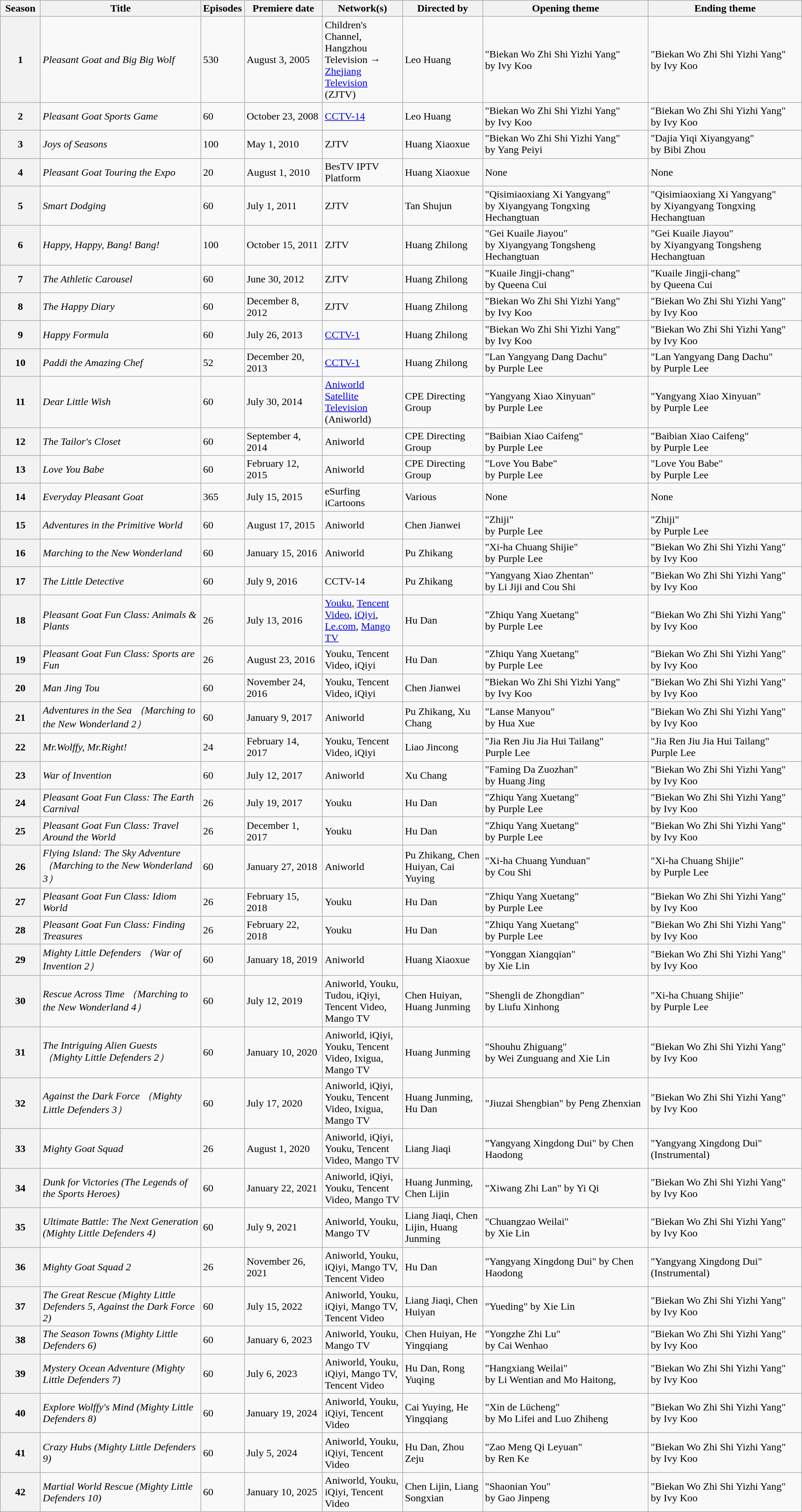<table class="wikitable sortable mw-collapsible">
<tr>
<th width="5%">Season</th>
<th width="20%">Title</th>
<th width="5%">Episodes</th>
<th>Premiere date</th>
<th width="10%">Network(s)</th>
<th width="10%">Directed by</th>
<th>Opening theme</th>
<th>Ending theme</th>
</tr>
<tr>
<th>1</th>
<td><em>Pleasant Goat and Big Big Wolf</em></td>
<td>530</td>
<td>August 3, 2005</td>
<td>Children's Channel, Hangzhou Television → <a href='#'>Zhejiang Television</a> (ZJTV)</td>
<td>Leo Huang</td>
<td>"Biekan Wo Zhi Shi Yizhi Yang"<br>by Ivy Koo</td>
<td>"Biekan Wo Zhi Shi Yizhi Yang"<br>by Ivy Koo</td>
</tr>
<tr>
<th>2</th>
<td><em>Pleasant Goat Sports Game</em></td>
<td>60</td>
<td>October 23, 2008</td>
<td><a href='#'>CCTV-14</a></td>
<td>Leo Huang</td>
<td>"Biekan Wo Zhi Shi Yizhi Yang"<br>by Ivy Koo</td>
<td>"Biekan Wo Zhi Shi Yizhi Yang"<br>by Ivy Koo</td>
</tr>
<tr>
<th>3</th>
<td><em>Joys of Seasons</em></td>
<td>100</td>
<td>May 1, 2010</td>
<td>ZJTV</td>
<td>Huang Xiaoxue</td>
<td>"Biekan Wo Zhi Shi Yizhi Yang"<br>by Yang Peiyi</td>
<td>"Dajia Yiqi Xiyangyang"<br>by Bibi Zhou</td>
</tr>
<tr>
<th>4</th>
<td><em>Pleasant Goat Touring the Expo</em></td>
<td>20</td>
<td>August 1, 2010</td>
<td>BesTV IPTV Platform</td>
<td>Huang Xiaoxue</td>
<td>None</td>
<td>None</td>
</tr>
<tr>
<th>5</th>
<td><em>Smart Dodging</em></td>
<td>60</td>
<td>July 1, 2011</td>
<td>ZJTV</td>
<td>Tan Shujun</td>
<td>"Qisimiaoxiang Xi Yangyang"<br>by Xiyangyang Tongxing Hechangtuan</td>
<td>"Qisimiaoxiang Xi Yangyang"<br>by Xiyangyang Tongxing Hechangtuan</td>
</tr>
<tr>
<th>6</th>
<td><em>Happy, Happy, Bang! Bang!</em></td>
<td>100</td>
<td>October 15, 2011</td>
<td>ZJTV</td>
<td>Huang Zhilong</td>
<td>"Gei Kuaile Jiayou"<br>by Xiyangyang Tongsheng Hechangtuan</td>
<td>"Gei Kuaile Jiayou"<br>by Xiyangyang Tongsheng Hechangtuan</td>
</tr>
<tr>
<th>7</th>
<td><em>The Athletic Carousel</em></td>
<td>60</td>
<td>June 30, 2012</td>
<td>ZJTV</td>
<td>Huang Zhilong</td>
<td>"Kuaile Jingji-chang"<br>by Queena Cui</td>
<td>"Kuaile Jingji-chang"<br>by Queena Cui</td>
</tr>
<tr>
<th>8</th>
<td><em>The Happy Diary</em></td>
<td>60</td>
<td>December 8, 2012</td>
<td>ZJTV</td>
<td>Huang Zhilong</td>
<td>"Biekan Wo Zhi Shi Yizhi Yang"<br>by Ivy Koo</td>
<td>"Biekan Wo Zhi Shi Yizhi Yang"<br>by Ivy Koo</td>
</tr>
<tr>
<th>9</th>
<td><em>Happy Formula</em></td>
<td>60</td>
<td>July 26, 2013</td>
<td><a href='#'>CCTV-1</a></td>
<td>Huang Zhilong</td>
<td>"Biekan Wo Zhi Shi Yizhi Yang"<br>by Ivy Koo</td>
<td>"Biekan Wo Zhi Shi Yizhi Yang"<br>by Ivy Koo</td>
</tr>
<tr>
<th>10</th>
<td><em>Paddi the Amazing Chef </em></td>
<td>52</td>
<td>December 20, 2013</td>
<td><a href='#'>CCTV-1</a></td>
<td>Huang Zhilong</td>
<td>"Lan Yangyang Dang Dachu"<br>by Purple Lee</td>
<td>"Lan Yangyang Dang Dachu"<br>by Purple Lee</td>
</tr>
<tr>
<th>11</th>
<td><em>Dear Little Wish</em></td>
<td>60</td>
<td>July 30, 2014</td>
<td><a href='#'>Aniworld Satellite Television</a> (Aniworld)</td>
<td>CPE Directing Group</td>
<td>"Yangyang Xiao Xinyuan"<br>by Purple Lee</td>
<td>"Yangyang Xiao Xinyuan"<br>by Purple Lee</td>
</tr>
<tr>
<th>12</th>
<td><em>The Tailor's Closet</em></td>
<td>60</td>
<td>September 4, 2014</td>
<td>Aniworld</td>
<td>CPE Directing Group</td>
<td>"Baibian Xiao Caifeng"<br>by Purple Lee</td>
<td>"Baibian Xiao Caifeng"<br>by Purple Lee</td>
</tr>
<tr>
<th>13</th>
<td><em>Love You Babe</em></td>
<td>60</td>
<td>February 12, 2015</td>
<td>Aniworld</td>
<td>CPE Directing Group</td>
<td>"Love You Babe"<br>by Purple Lee</td>
<td>"Love You Babe"<br>by Purple Lee</td>
</tr>
<tr>
<th>14</th>
<td><em>Everyday Pleasant Goat</em></td>
<td>365</td>
<td>July 15, 2015</td>
<td>eSurfing iCartoons</td>
<td>Various</td>
<td>None</td>
<td>None</td>
</tr>
<tr>
<th>15</th>
<td><em>Adventures in the Primitive World</em></td>
<td>60</td>
<td>August 17, 2015</td>
<td>Aniworld</td>
<td>Chen Jianwei</td>
<td>"Zhiji"<br>by Purple Lee</td>
<td>"Zhiji"<br>by Purple Lee</td>
</tr>
<tr>
<th>16</th>
<td><em>Marching to the New Wonderland</em></td>
<td>60</td>
<td>January 15, 2016</td>
<td>Aniworld</td>
<td>Pu Zhikang</td>
<td>"Xi-ha Chuang Shijie"<br>by Purple Lee</td>
<td>"Biekan Wo Zhi Shi Yizhi Yang"<br>by Ivy Koo</td>
</tr>
<tr>
<th>17</th>
<td><em>The Little Detective</em></td>
<td>60</td>
<td>July 9, 2016</td>
<td>CCTV-14</td>
<td>Pu Zhikang</td>
<td>"Yangyang Xiao Zhentan"<br>by Li Jiji and Cou Shi</td>
<td>"Biekan Wo Zhi Shi Yizhi Yang"<br>by Ivy Koo</td>
</tr>
<tr>
<th>18</th>
<td><em>Pleasant Goat Fun Class: Animals & Plants</em></td>
<td>26</td>
<td>July 13, 2016</td>
<td><a href='#'>Youku</a>, <a href='#'>Tencent Video</a>, <a href='#'>iQiyi</a>, <a href='#'>Le.com</a>, <a href='#'>Mango TV</a></td>
<td>Hu Dan</td>
<td>"Zhiqu Yang Xuetang"<br>by Purple Lee</td>
<td>"Biekan Wo Zhi Shi Yizhi Yang"<br>by Ivy Koo</td>
</tr>
<tr>
<th>19</th>
<td><em>Pleasant Goat Fun Class: Sports are Fun</em></td>
<td>26</td>
<td>August 23, 2016</td>
<td>Youku, Tencent Video, iQiyi</td>
<td>Hu Dan</td>
<td>"Zhiqu Yang Xuetang"<br>by Purple Lee</td>
<td>"Biekan Wo Zhi Shi Yizhi Yang"<br>by Ivy Koo</td>
</tr>
<tr>
<th>20</th>
<td><em>Man Jing Tou</em></td>
<td>60</td>
<td>November 24, 2016</td>
<td>Youku, Tencent Video, iQiyi</td>
<td>Chen Jianwei</td>
<td>"Biekan Wo Zhi Shi Yizhi Yang"<br>by Ivy Koo</td>
<td>"Biekan Wo Zhi Shi Yizhi Yang"<br>by Ivy Koo</td>
</tr>
<tr>
<th>21</th>
<td><em>Adventures in the Sea （Marching to the New Wonderland 2）</em></td>
<td>60</td>
<td>January 9, 2017</td>
<td>Aniworld</td>
<td>Pu Zhikang, Xu Chang</td>
<td>"Lanse Manyou"<br>by Hua Xue</td>
<td>"Biekan Wo Zhi Shi Yizhi Yang"<br>by Ivy Koo</td>
</tr>
<tr>
<th>22</th>
<td><em>Mr.Wolffy, Mr.Right!</em></td>
<td>24</td>
<td>February 14, 2017</td>
<td>Youku, Tencent Video, iQiyi</td>
<td>Liao Jincong</td>
<td>"Jia Ren Jiu Jia Hui Tailang"<br>Purple Lee</td>
<td>"Jia Ren Jiu Jia Hui Tailang"<br>Purple Lee</td>
</tr>
<tr>
<th>23</th>
<td><em>War of Invention</em></td>
<td>60</td>
<td>July 12, 2017</td>
<td>Aniworld</td>
<td>Xu Chang</td>
<td>"Faming Da Zuozhan"<br>by Huang Jing</td>
<td>"Biekan Wo Zhi Shi Yizhi Yang"<br>by Ivy Koo</td>
</tr>
<tr>
<th>24</th>
<td><em>Pleasant Goat Fun Class: The Earth Carnival</em></td>
<td>26</td>
<td>July 19, 2017</td>
<td>Youku</td>
<td>Hu Dan</td>
<td>"Zhiqu Yang Xuetang"<br>by Purple Lee</td>
<td>"Biekan Wo Zhi Shi Yizhi Yang"<br>by Ivy Koo</td>
</tr>
<tr>
<th>25</th>
<td><em>Pleasant Goat Fun Class: Travel Around the World</em></td>
<td>26</td>
<td>December 1, 2017</td>
<td>Youku</td>
<td>Hu Dan</td>
<td>"Zhiqu Yang Xuetang"<br>by Purple Lee</td>
<td>"Biekan Wo Zhi Shi Yizhi Yang"<br>by Ivy Koo</td>
</tr>
<tr>
<th>26</th>
<td><em>Flying Island: The Sky Adventure （Marching to the New Wonderland 3）</em></td>
<td>60</td>
<td>January 27, 2018</td>
<td>Aniworld</td>
<td>Pu Zhikang, Chen Huiyan, Cai Yuying</td>
<td>"Xi-ha Chuang Yunduan"<br>by Cou Shi</td>
<td>"Xi-ha Chuang Shijie"<br>by Purple Lee</td>
</tr>
<tr>
<th>27</th>
<td><em>Pleasant Goat Fun Class: Idiom World</em></td>
<td>26</td>
<td>February 15, 2018</td>
<td>Youku</td>
<td>Hu Dan</td>
<td>"Zhiqu Yang Xuetang"<br>by Purple Lee</td>
<td>"Biekan Wo Zhi Shi Yizhi Yang"<br>by Ivy Koo</td>
</tr>
<tr>
<th>28</th>
<td><em>Pleasant Goat Fun Class: Finding Treasures</em></td>
<td>26</td>
<td>February 22, 2018</td>
<td>Youku</td>
<td>Hu Dan</td>
<td>"Zhiqu Yang Xuetang"<br>by Purple Lee</td>
<td>"Biekan Wo Zhi Shi Yizhi Yang"<br>by Ivy Koo</td>
</tr>
<tr>
<th>29</th>
<td><em>Mighty Little Defenders （War of Invention 2）</em></td>
<td>60</td>
<td>January 18, 2019</td>
<td>Aniworld</td>
<td>Huang Xiaoxue</td>
<td>"Yonggan Xiangqian"<br>by Xie Lin</td>
<td>"Biekan Wo Zhi Shi Yizhi Yang"<br>by Ivy Koo</td>
</tr>
<tr>
<th>30</th>
<td><em>Rescue Across Time （Marching to the New Wonderland 4）</em></td>
<td>60</td>
<td>July 12, 2019</td>
<td>Aniworld, Youku, Tudou, iQiyi, Tencent Video, Mango TV</td>
<td>Chen Huiyan, Huang Junming</td>
<td>"Shengli de Zhongdian"<br>by Liufu Xinhong</td>
<td>"Xi-ha Chuang Shijie"<br>by Purple Lee</td>
</tr>
<tr>
<th>31</th>
<td><em>The Intriguing Alien Guests （Mighty Little Defenders 2）</em></td>
<td>60</td>
<td>January 10, 2020</td>
<td>Aniworld, iQiyi, Youku,  Tencent Video, Ixigua, Mango TV</td>
<td>Huang Junming</td>
<td>"Shouhu Zhiguang"<br>by Wei Zunguang and Xie Lin</td>
<td>"Biekan Wo Zhi Shi Yizhi Yang"<br>by Ivy Koo</td>
</tr>
<tr>
<th>32</th>
<td><em>Against the Dark Force （Mighty Little Defenders 3）</em></td>
<td>60</td>
<td>July 17, 2020</td>
<td>Aniworld, iQiyi, Youku, Tencent Video, Ixigua, Mango TV</td>
<td>Huang Junming, Hu Dan</td>
<td>"Jiuzai Shengbian" by Peng Zhenxian</td>
<td>"Biekan Wo Zhi Shi Yizhi Yang"<br>by Ivy Koo</td>
</tr>
<tr>
<th>33</th>
<td><em>Mighty Goat Squad</em></td>
<td>26</td>
<td>August 1, 2020</td>
<td>Aniworld, iQiyi, Youku, Tencent Video, Mango TV</td>
<td>Liang Jiaqi</td>
<td>"Yangyang Xingdong Dui" by Chen Haodong</td>
<td>"Yangyang Xingdong Dui" (Instrumental)</td>
</tr>
<tr>
<th>34</th>
<td><em>Dunk for Victories (The Legends of the Sports Heroes)</em></td>
<td>60</td>
<td>January 22, 2021</td>
<td>Aniworld, iQiyi, Youku,  Tencent Video, Mango TV</td>
<td>Huang Junming, Chen Lijin</td>
<td>"Xiwang Zhi Lan" by Yi Qi</td>
<td>"Biekan Wo Zhi Shi Yizhi Yang"<br>by Ivy Koo</td>
</tr>
<tr>
<th>35</th>
<td><em>Ultimate Battle: The Next Generation (Mighty Little Defenders 4)</em></td>
<td>60</td>
<td>July 9, 2021</td>
<td>Aniworld, Youku, Mango TV</td>
<td>Liang Jiaqi, Chen Lijin, Huang Junming</td>
<td>"Chuangzao Weilai"<br>by Xie Lin</td>
<td>"Biekan Wo Zhi Shi Yizhi Yang"<br>by Ivy Koo</td>
</tr>
<tr>
<th>36</th>
<td><em>Mighty Goat Squad 2</em></td>
<td>26</td>
<td>November 26, 2021</td>
<td>Aniworld, Youku, iQiyi, Mango TV, Tencent Video</td>
<td>Hu Dan</td>
<td>"Yangyang Xingdong Dui" by Chen Haodong</td>
<td>"Yangyang Xingdong Dui" (Instrumental)</td>
</tr>
<tr>
<th>37</th>
<td><em>The Great Rescue  (Mighty Little Defenders 5, Against the Dark Force 2)</em></td>
<td>60</td>
<td>July 15, 2022</td>
<td>Aniworld, Youku, iQiyi, Mango TV, Tencent Video</td>
<td>Liang Jiaqi, Chen Huiyan</td>
<td>"Yueding" by Xie Lin</td>
<td>"Biekan Wo Zhi Shi Yizhi Yang"<br>by Ivy Koo</td>
</tr>
<tr>
<th>38</th>
<td><em>The Season Towns  (Mighty Little Defenders 6)</em></td>
<td>60</td>
<td>January 6, 2023</td>
<td>Aniworld, Youku, Mango TV</td>
<td>Chen Huiyan, He Yingqiang</td>
<td>"Yongzhe Zhi Lu"<br>by Cai Wenhao</td>
<td>"Biekan Wo Zhi Shi Yizhi Yang"<br>by Ivy Koo</td>
</tr>
<tr>
<th>39</th>
<td><em>Mystery Ocean Adventure (Mighty Little Defenders 7)</em></td>
<td>60</td>
<td>July 6, 2023</td>
<td>Aniworld, Youku, iQiyi, Mango TV, Tencent Video</td>
<td>Hu Dan, Rong Yuqing</td>
<td>"Hangxiang Weilai"<br>by Li Wentian and Mo Haitong,</td>
<td>"Biekan Wo Zhi Shi Yizhi Yang"<br>by Ivy Koo</td>
</tr>
<tr>
<th>40</th>
<td><em>Explore Wolffy's Mind (Mighty Little Defenders 8)</em></td>
<td>60</td>
<td>January 19, 2024</td>
<td>Aniworld, Youku, iQiyi, Tencent Video</td>
<td>Cai Yuying, He Yingqiang</td>
<td>"Xin de Lücheng"<br>by Mo Lifei and Luo Zhiheng</td>
<td>"Biekan Wo Zhi Shi Yizhi Yang"<br>by Ivy Koo</td>
</tr>
<tr>
<th>41</th>
<td><em>Crazy Hubs (Mighty Little Defenders 9)</em></td>
<td>60</td>
<td>July 5, 2024</td>
<td>Aniworld, Youku, iQiyi, Tencent Video</td>
<td>Hu Dan, Zhou Zeju</td>
<td>"Zao Meng Qi Leyuan"<br>by Ren Ke</td>
<td>"Biekan Wo Zhi Shi Yizhi Yang"<br>by Ivy Koo</td>
</tr>
<tr>
<th>42</th>
<td><em>Martial World Rescue (Mighty Little Defenders 10)</em></td>
<td>60</td>
<td>January 10, 2025</td>
<td>Aniworld, Youku, iQiyi, Tencent Video</td>
<td>Chen Lijin, Liang Songxian</td>
<td>"Shaonian You"<br>by Gao Jinpeng</td>
<td>"Biekan Wo Zhi Shi Yizhi Yang"<br>by Ivy Koo</td>
</tr>
</table>
